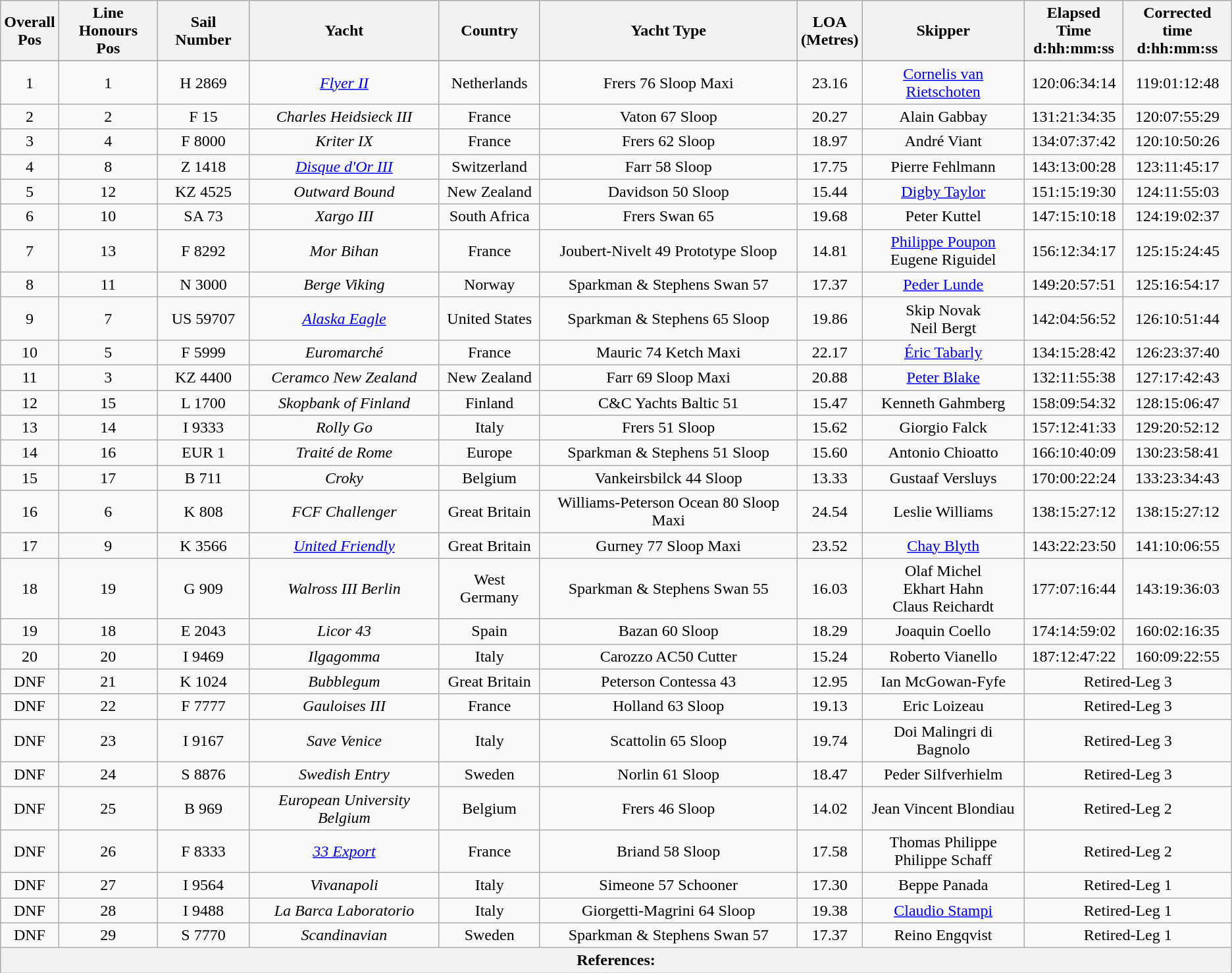<table class="wikitable sortable" style="text-align: center;" "font-size: 100%;">
<tr>
<th>Overall <br>Pos</th>
<th>Line Honours <br>Pos</th>
<th>Sail Number</th>
<th>Yacht</th>
<th>Country</th>
<th>Yacht Type</th>
<th>LOA<br>(Metres)</th>
<th>Skipper</th>
<th>Elapsed Time<br>d:hh:mm:ss</th>
<th>Corrected time <br>d:hh:mm:ss</th>
</tr>
<tr style="font-weight:bold">
</tr>
<tr>
<td>1</td>
<td>1</td>
<td>H 2869</td>
<td><em><a href='#'>Flyer II</a></em></td>
<td> Netherlands</td>
<td>Frers 76 Sloop Maxi</td>
<td>23.16</td>
<td><a href='#'>Cornelis van Rietschoten</a></td>
<td>120:06:34:14</td>
<td>119:01:12:48</td>
</tr>
<tr>
<td>2</td>
<td>2</td>
<td>F 15</td>
<td><em>Charles Heidsieck III</em></td>
<td> France</td>
<td>Vaton 67 Sloop</td>
<td>20.27</td>
<td>Alain Gabbay</td>
<td>131:21:34:35</td>
<td>120:07:55:29</td>
</tr>
<tr>
<td>3</td>
<td>4</td>
<td>F 8000</td>
<td><em>Kriter IX</em></td>
<td> France</td>
<td>Frers 62 Sloop</td>
<td>18.97</td>
<td>André Viant</td>
<td>134:07:37:42</td>
<td>120:10:50:26</td>
</tr>
<tr>
<td>4</td>
<td>8</td>
<td>Z 1418</td>
<td><em><a href='#'>Disque d'Or III</a></em></td>
<td> Switzerland</td>
<td>Farr 58 Sloop</td>
<td>17.75</td>
<td>Pierre Fehlmann</td>
<td>143:13:00:28</td>
<td>123:11:45:17</td>
</tr>
<tr>
<td>5</td>
<td>12</td>
<td>KZ 4525</td>
<td><em>Outward Bound</em></td>
<td> New Zealand</td>
<td>Davidson 50 Sloop</td>
<td>15.44</td>
<td><a href='#'>Digby Taylor</a></td>
<td>151:15:19:30</td>
<td>124:11:55:03</td>
</tr>
<tr>
<td>6</td>
<td>10</td>
<td>SA 73</td>
<td><em>Xargo III</em></td>
<td> South Africa</td>
<td>Frers Swan 65</td>
<td>19.68</td>
<td>Peter Kuttel</td>
<td>147:15:10:18</td>
<td>124:19:02:37</td>
</tr>
<tr>
<td>7</td>
<td>13</td>
<td>F 8292</td>
<td><em>Mor Bihan</em></td>
<td> France</td>
<td>Joubert-Nivelt 49 Prototype Sloop</td>
<td>14.81</td>
<td><a href='#'>Philippe Poupon</a> <br> Eugene Riguidel</td>
<td>156:12:34:17</td>
<td>125:15:24:45</td>
</tr>
<tr>
<td>8</td>
<td>11</td>
<td>N 3000</td>
<td><em>Berge Viking</em></td>
<td> Norway</td>
<td>Sparkman & Stephens Swan 57</td>
<td>17.37</td>
<td><a href='#'>Peder Lunde</a></td>
<td>149:20:57:51</td>
<td>125:16:54:17</td>
</tr>
<tr>
<td>9</td>
<td>7</td>
<td>US 59707</td>
<td><em><a href='#'>Alaska Eagle</a></em></td>
<td> United States</td>
<td>Sparkman & Stephens 65 Sloop</td>
<td>19.86</td>
<td>Skip Novak <br> Neil Bergt</td>
<td>142:04:56:52</td>
<td>126:10:51:44</td>
</tr>
<tr>
<td>10</td>
<td>5</td>
<td>F 5999</td>
<td><em>Euromarché</em></td>
<td> France</td>
<td>Mauric 74 Ketch Maxi</td>
<td>22.17</td>
<td><a href='#'>Éric Tabarly</a></td>
<td>134:15:28:42</td>
<td>126:23:37:40</td>
</tr>
<tr>
<td>11</td>
<td>3</td>
<td>KZ 4400</td>
<td><em>Ceramco New Zealand</em></td>
<td> New Zealand</td>
<td>Farr 69 Sloop Maxi</td>
<td>20.88</td>
<td><a href='#'>Peter Blake</a></td>
<td>132:11:55:38</td>
<td>127:17:42:43</td>
</tr>
<tr>
<td>12</td>
<td>15</td>
<td>L 1700</td>
<td><em>Skopbank of Finland</em></td>
<td> Finland</td>
<td>C&C Yachts Baltic 51</td>
<td>15.47</td>
<td>Kenneth Gahmberg</td>
<td>158:09:54:32</td>
<td>128:15:06:47</td>
</tr>
<tr>
<td>13</td>
<td>14</td>
<td>I 9333</td>
<td><em>Rolly Go</em></td>
<td> Italy</td>
<td>Frers 51 Sloop</td>
<td>15.62</td>
<td>Giorgio Falck</td>
<td>157:12:41:33</td>
<td>129:20:52:12</td>
</tr>
<tr>
<td>14</td>
<td>16</td>
<td>EUR 1</td>
<td><em>Traité de Rome</em></td>
<td> Europe</td>
<td>Sparkman & Stephens 51 Sloop</td>
<td>15.60</td>
<td>Antonio Chioatto</td>
<td>166:10:40:09</td>
<td>130:23:58:41</td>
</tr>
<tr>
<td>15</td>
<td>17</td>
<td>B 711</td>
<td><em>Croky</em></td>
<td> Belgium</td>
<td>Vankeirsbilck 44 Sloop</td>
<td>13.33</td>
<td>Gustaaf Versluys</td>
<td>170:00:22:24</td>
<td>133:23:34:43</td>
</tr>
<tr>
<td>16</td>
<td>6</td>
<td>K 808</td>
<td><em>FCF Challenger</em></td>
<td> Great Britain</td>
<td>Williams-Peterson Ocean 80 Sloop Maxi</td>
<td>24.54</td>
<td>Leslie Williams</td>
<td>138:15:27:12</td>
<td>138:15:27:12</td>
</tr>
<tr>
<td>17</td>
<td>9</td>
<td>K 3566</td>
<td><em><a href='#'>United Friendly</a></em></td>
<td> Great Britain</td>
<td>Gurney 77 Sloop Maxi</td>
<td>23.52</td>
<td><a href='#'>Chay Blyth</a></td>
<td>143:22:23:50</td>
<td>141:10:06:55</td>
</tr>
<tr>
<td>18</td>
<td>19</td>
<td>G 909</td>
<td><em>Walross III Berlin</em></td>
<td> West Germany</td>
<td>Sparkman & Stephens Swan 55</td>
<td>16.03</td>
<td>Olaf Michel <br> Ekhart Hahn <br> Claus Reichardt</td>
<td>177:07:16:44</td>
<td>143:19:36:03</td>
</tr>
<tr>
<td>19</td>
<td>18</td>
<td>E 2043</td>
<td><em>Licor 43</em></td>
<td> Spain</td>
<td>Bazan 60 Sloop</td>
<td>18.29</td>
<td>Joaquin Coello</td>
<td>174:14:59:02</td>
<td>160:02:16:35</td>
</tr>
<tr>
<td>20</td>
<td>20</td>
<td>I 9469</td>
<td><em>Ilgagomma</em></td>
<td> Italy</td>
<td>Carozzo AC50 Cutter</td>
<td>15.24</td>
<td>Roberto Vianello</td>
<td>187:12:47:22</td>
<td>160:09:22:55</td>
</tr>
<tr>
<td>DNF</td>
<td>21</td>
<td>K 1024</td>
<td><em>Bubblegum</em></td>
<td> Great Britain</td>
<td>Peterson Contessa 43</td>
<td>12.95</td>
<td>Ian McGowan-Fyfe</td>
<td colspan=2, align="center">Retired-Leg 3</td>
</tr>
<tr>
<td>DNF</td>
<td>22</td>
<td>F 7777</td>
<td><em>Gauloises III</em></td>
<td> France</td>
<td>Holland 63 Sloop</td>
<td>19.13</td>
<td>Eric Loizeau</td>
<td colspan=2, align="center">Retired-Leg 3</td>
</tr>
<tr>
<td>DNF</td>
<td>23</td>
<td>I 9167</td>
<td><em>Save Venice</em></td>
<td> Italy</td>
<td>Scattolin 65 Sloop</td>
<td>19.74</td>
<td>Doi Malingri di Bagnolo</td>
<td colspan=2, align="center">Retired-Leg 3</td>
</tr>
<tr>
<td>DNF</td>
<td>24</td>
<td>S 8876</td>
<td><em>Swedish Entry</em></td>
<td> Sweden</td>
<td>Norlin 61 Sloop</td>
<td>18.47</td>
<td>Peder Silfverhielm</td>
<td colspan=2, align="center">Retired-Leg 3</td>
</tr>
<tr>
<td>DNF</td>
<td>25</td>
<td>B 969</td>
<td><em>European University Belgium</em></td>
<td> Belgium</td>
<td>Frers 46 Sloop</td>
<td>14.02</td>
<td>Jean Vincent Blondiau</td>
<td colspan=2, align="center">Retired-Leg 2</td>
</tr>
<tr>
<td>DNF</td>
<td>26</td>
<td>F 8333</td>
<td><em><a href='#'>33 Export</a></em></td>
<td> France</td>
<td>Briand 58 Sloop</td>
<td>17.58</td>
<td>Thomas Philippe <br> Philippe Schaff</td>
<td colspan=2, align="center">Retired-Leg 2</td>
</tr>
<tr>
<td>DNF</td>
<td>27</td>
<td>I 9564</td>
<td><em>Vivanapoli</em></td>
<td> Italy</td>
<td>Simeone 57 Schooner</td>
<td>17.30</td>
<td>Beppe Panada</td>
<td colspan=2, align="center">Retired-Leg 1</td>
</tr>
<tr>
<td>DNF</td>
<td>28</td>
<td>I 9488</td>
<td><em>La Barca Laboratorio</em></td>
<td> Italy</td>
<td>Giorgetti-Magrini 64 Sloop</td>
<td>19.38</td>
<td><a href='#'>Claudio Stampi</a></td>
<td colspan=2, align="center">Retired-Leg 1</td>
</tr>
<tr>
<td>DNF</td>
<td>29</td>
<td>S 7770</td>
<td><em>Scandinavian</em></td>
<td> Sweden</td>
<td>Sparkman & Stephens Swan 57</td>
<td>17.37</td>
<td>Reino Engqvist</td>
<td colspan=2, align="center">Retired-Leg 1</td>
</tr>
<tr>
<th colspan=10>References:</th>
</tr>
</table>
